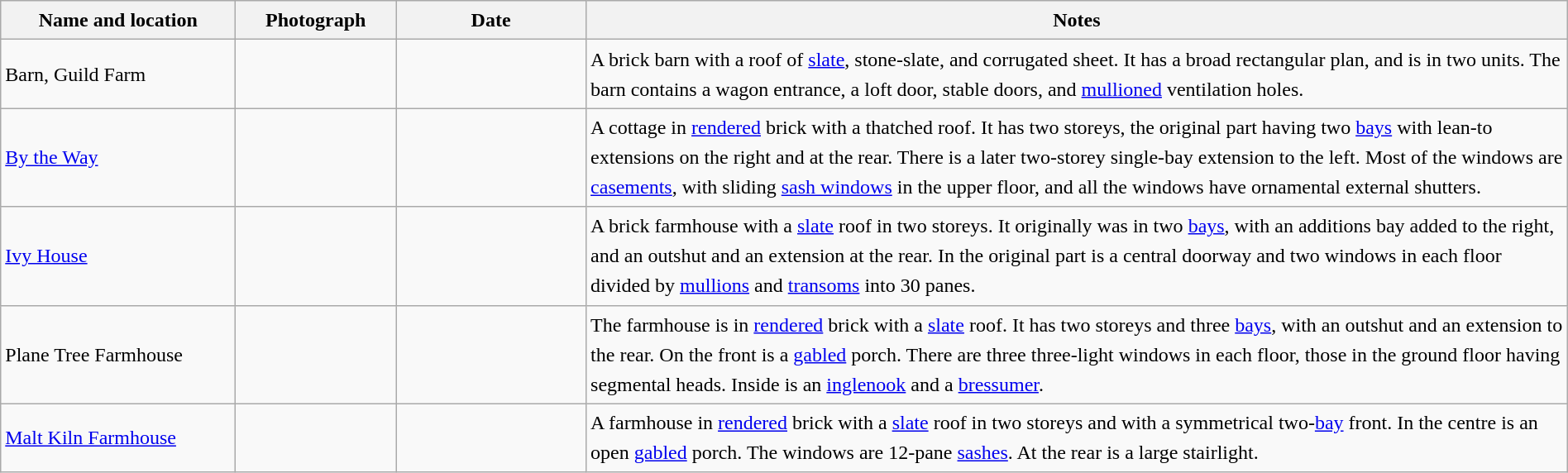<table class="wikitable sortable plainrowheaders" style="width:100%;border:0px;text-align:left;line-height:150%;">
<tr>
<th scope="col"  style="width:150px">Name and location</th>
<th scope="col"  style="width:100px" class="unsortable">Photograph</th>
<th scope="col"  style="width:120px">Date</th>
<th scope="col"  style="width:650px" class="unsortable">Notes</th>
</tr>
<tr>
<td>Barn, Guild Farm<br><small></small></td>
<td></td>
<td align="center"></td>
<td>A brick barn with a roof of <a href='#'>slate</a>, stone-slate, and corrugated sheet.  It has a broad rectangular plan, and is in two units.  The barn contains a wagon entrance, a loft door, stable doors, and <a href='#'>mullioned</a> ventilation holes.</td>
</tr>
<tr>
<td><a href='#'>By the Way</a><br><small></small></td>
<td></td>
<td align="center"></td>
<td>A cottage in <a href='#'>rendered</a> brick with a thatched roof.  It has two storeys, the original part having two <a href='#'>bays</a> with lean-to extensions on the right and at the rear.  There is a later two-storey single-bay extension to the left.  Most of the windows are <a href='#'>casements</a>, with sliding <a href='#'>sash windows</a> in the upper floor, and all the windows have ornamental external shutters.</td>
</tr>
<tr>
<td><a href='#'>Ivy House</a><br><small></small></td>
<td></td>
<td align="center"></td>
<td>A brick farmhouse with a <a href='#'>slate</a> roof in two storeys.  It originally was in two <a href='#'>bays</a>, with an additions bay added to the right, and an outshut and an extension at the rear.  In the original part is a central doorway and two windows in each floor divided by <a href='#'>mullions</a> and <a href='#'>transoms</a> into 30 panes.</td>
</tr>
<tr>
<td>Plane Tree Farmhouse<br><small></small></td>
<td></td>
<td align="center"></td>
<td>The farmhouse is in <a href='#'>rendered</a> brick with a <a href='#'>slate</a> roof.  It has two storeys and three <a href='#'>bays</a>, with an outshut and an extension to the rear.  On the front is a <a href='#'>gabled</a> porch.  There are three three-light windows in each floor, those in the ground floor having segmental heads.  Inside is an <a href='#'>inglenook</a> and a <a href='#'>bressumer</a>.</td>
</tr>
<tr>
<td><a href='#'>Malt Kiln Farmhouse</a><br><small></small></td>
<td></td>
<td align="center"></td>
<td>A farmhouse in <a href='#'>rendered</a> brick with a <a href='#'>slate</a> roof in two storeys and with a symmetrical two-<a href='#'>bay</a> front.  In the centre is an open <a href='#'>gabled</a> porch.  The windows are 12-pane <a href='#'>sashes</a>.  At the rear is a large stairlight.</td>
</tr>
<tr>
</tr>
</table>
